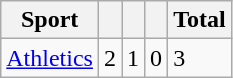<table class="wikitable sortable">
<tr>
<th>Sport</th>
<th></th>
<th></th>
<th></th>
<th>Total</th>
</tr>
<tr>
<td><a href='#'>Athletics</a></td>
<td>2</td>
<td>1</td>
<td>0</td>
<td>3</td>
</tr>
</table>
